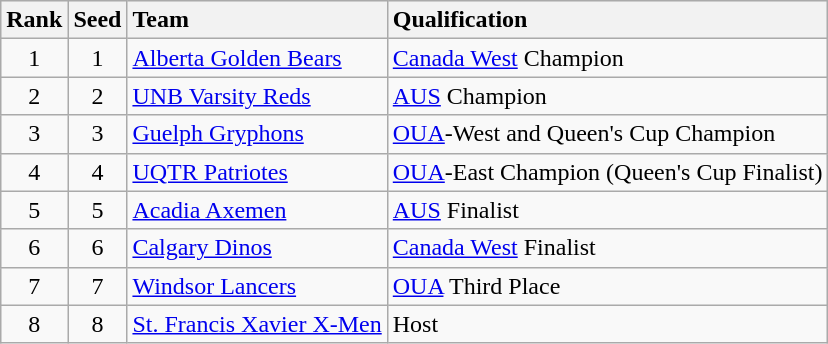<table class="wikitable sortable" style="text-align: center;">
<tr style="background:#efefef; text-align:center">
<th style="text-align:center">Rank</th>
<th style="text-align:center">Seed</th>
<th style="text-align:left">Team</th>
<th style="text-align:left">Qualification</th>
</tr>
<tr style="text-align:center">
<td style="text-align:center">1</td>
<td style="text-align:center">1</td>
<td style="text-align:left"><a href='#'>Alberta Golden Bears</a></td>
<td style="text-align:left"><a href='#'>Canada West</a> Champion</td>
</tr>
<tr style="text-align:center">
<td style="text-align:center">2</td>
<td style="text-align:center">2</td>
<td style="text-align:left"><a href='#'>UNB Varsity Reds</a></td>
<td style="text-align:left"><a href='#'>AUS</a> Champion</td>
</tr>
<tr style="text-align:center">
<td style="text-align:center">3</td>
<td style="text-align:center">3</td>
<td style="text-align:left"><a href='#'>Guelph Gryphons</a></td>
<td style="text-align:left"><a href='#'>OUA</a>-West and Queen's Cup Champion</td>
</tr>
<tr style="text-align:center">
<td style="text-align:center">4</td>
<td style="text-align:center">4</td>
<td style="text-align:left"><a href='#'>UQTR Patriotes</a></td>
<td style="text-align:left"><a href='#'>OUA</a>-East Champion (Queen's Cup Finalist)</td>
</tr>
<tr style="text-align:center">
<td style="text-align:center">5</td>
<td style="text-align:center">5</td>
<td style="text-align:left"><a href='#'>Acadia Axemen</a></td>
<td style="text-align:left"><a href='#'>AUS</a> Finalist</td>
</tr>
<tr style="text-align:center">
<td style="text-align:center">6</td>
<td style="text-align:center">6</td>
<td style="text-align:left"><a href='#'>Calgary Dinos</a></td>
<td style="text-align:left"><a href='#'>Canada West</a> Finalist</td>
</tr>
<tr style="text-align:center">
<td style="text-align:center">7</td>
<td style="text-align:center">7</td>
<td style="text-align:left"><a href='#'>Windsor Lancers</a></td>
<td style="text-align:left"><a href='#'>OUA</a> Third Place</td>
</tr>
<tr style="text-align:center">
<td style="text-align:center">8</td>
<td style="text-align:center">8</td>
<td style="text-align:left"><a href='#'>St. Francis Xavier X-Men</a></td>
<td style="text-align:left">Host</td>
</tr>
</table>
